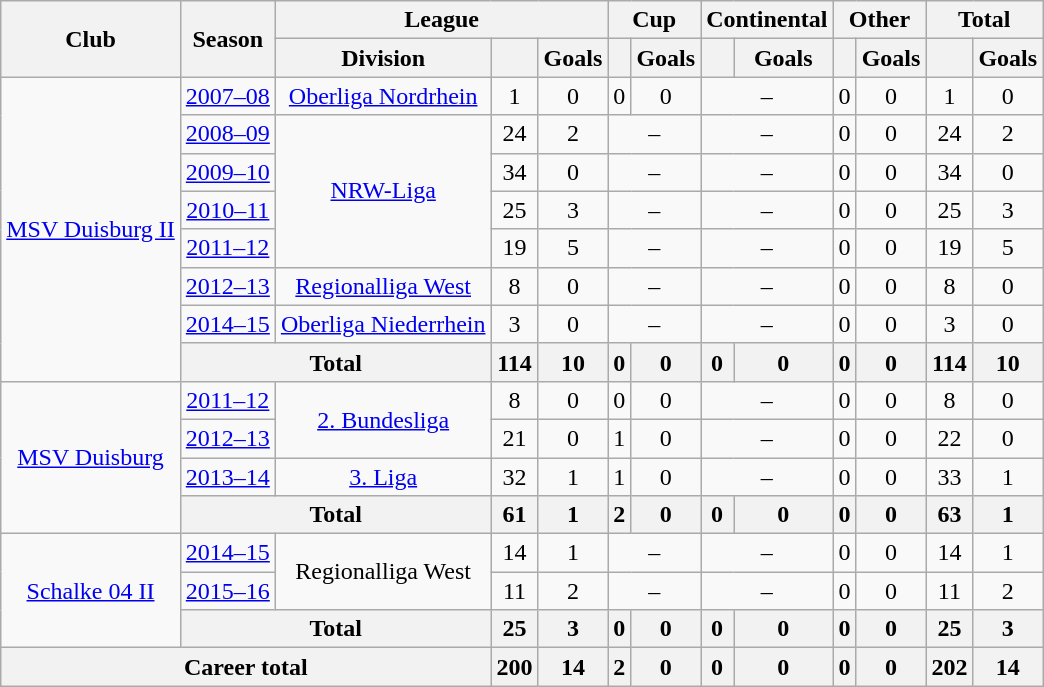<table class="wikitable" style="text-align:center">
<tr>
<th rowspan="2">Club</th>
<th rowspan="2">Season</th>
<th colspan="3">League</th>
<th colspan="2">Cup</th>
<th colspan="2">Continental</th>
<th colspan="2">Other</th>
<th colspan="2">Total</th>
</tr>
<tr>
<th>Division</th>
<th></th>
<th>Goals</th>
<th></th>
<th>Goals</th>
<th></th>
<th>Goals</th>
<th></th>
<th>Goals</th>
<th></th>
<th>Goals</th>
</tr>
<tr>
<td rowspan="8"><a href='#'>MSV Duisburg II</a></td>
<td><a href='#'>2007–08</a></td>
<td><a href='#'>Oberliga Nordrhein</a></td>
<td>1</td>
<td>0</td>
<td>0</td>
<td>0</td>
<td colspan="2">–</td>
<td>0</td>
<td>0</td>
<td>1</td>
<td>0</td>
</tr>
<tr>
<td><a href='#'>2008–09</a></td>
<td rowspan="4"><a href='#'>NRW-Liga</a></td>
<td>24</td>
<td>2</td>
<td colspan="2">–</td>
<td colspan="2">–</td>
<td>0</td>
<td>0</td>
<td>24</td>
<td>2</td>
</tr>
<tr>
<td><a href='#'>2009–10</a></td>
<td>34</td>
<td>0</td>
<td colspan="2">–</td>
<td colspan="2">–</td>
<td>0</td>
<td>0</td>
<td>34</td>
<td>0</td>
</tr>
<tr>
<td><a href='#'>2010–11</a></td>
<td>25</td>
<td>3</td>
<td colspan="2">–</td>
<td colspan="2">–</td>
<td>0</td>
<td>0</td>
<td>25</td>
<td>3</td>
</tr>
<tr>
<td><a href='#'>2011–12</a></td>
<td>19</td>
<td>5</td>
<td colspan="2">–</td>
<td colspan="2">–</td>
<td>0</td>
<td>0</td>
<td>19</td>
<td>5</td>
</tr>
<tr>
<td><a href='#'>2012–13</a></td>
<td><a href='#'>Regionalliga West</a></td>
<td>8</td>
<td>0</td>
<td colspan="2">–</td>
<td colspan="2">–</td>
<td>0</td>
<td>0</td>
<td>8</td>
<td>0</td>
</tr>
<tr>
<td><a href='#'>2014–15</a></td>
<td><a href='#'>Oberliga Niederrhein</a></td>
<td>3</td>
<td>0</td>
<td colspan="2">–</td>
<td colspan="2">–</td>
<td>0</td>
<td>0</td>
<td>3</td>
<td>0</td>
</tr>
<tr>
<th colspan="2">Total</th>
<th>114</th>
<th>10</th>
<th>0</th>
<th>0</th>
<th>0</th>
<th>0</th>
<th>0</th>
<th>0</th>
<th>114</th>
<th>10</th>
</tr>
<tr>
<td rowspan="4"><a href='#'>MSV Duisburg</a></td>
<td><a href='#'>2011–12</a></td>
<td rowspan="2"><a href='#'>2. Bundesliga</a></td>
<td>8</td>
<td>0</td>
<td>0</td>
<td>0</td>
<td colspan="2">–</td>
<td>0</td>
<td>0</td>
<td>8</td>
<td>0</td>
</tr>
<tr>
<td><a href='#'>2012–13</a></td>
<td>21</td>
<td>0</td>
<td>1</td>
<td>0</td>
<td colspan="2">–</td>
<td>0</td>
<td>0</td>
<td>22</td>
<td>0</td>
</tr>
<tr>
<td><a href='#'>2013–14</a></td>
<td><a href='#'>3. Liga</a></td>
<td>32</td>
<td>1</td>
<td>1</td>
<td>0</td>
<td colspan="2">–</td>
<td>0</td>
<td>0</td>
<td>33</td>
<td>1</td>
</tr>
<tr>
<th colspan="2">Total</th>
<th>61</th>
<th>1</th>
<th>2</th>
<th>0</th>
<th>0</th>
<th>0</th>
<th>0</th>
<th>0</th>
<th>63</th>
<th>1</th>
</tr>
<tr>
<td rowspan="3"><a href='#'>Schalke 04 II</a></td>
<td><a href='#'>2014–15</a></td>
<td rowspan="2">Regionalliga West</td>
<td>14</td>
<td>1</td>
<td colspan="2">–</td>
<td colspan="2">–</td>
<td>0</td>
<td>0</td>
<td>14</td>
<td>1</td>
</tr>
<tr>
<td><a href='#'>2015–16</a></td>
<td>11</td>
<td>2</td>
<td colspan="2">–</td>
<td colspan="2">–</td>
<td>0</td>
<td>0</td>
<td>11</td>
<td>2</td>
</tr>
<tr>
<th colspan="2">Total</th>
<th>25</th>
<th>3</th>
<th>0</th>
<th>0</th>
<th>0</th>
<th>0</th>
<th>0</th>
<th>0</th>
<th>25</th>
<th>3</th>
</tr>
<tr>
<th colspan="3">Career total</th>
<th>200</th>
<th>14</th>
<th>2</th>
<th>0</th>
<th>0</th>
<th>0</th>
<th>0</th>
<th>0</th>
<th>202</th>
<th>14</th>
</tr>
</table>
